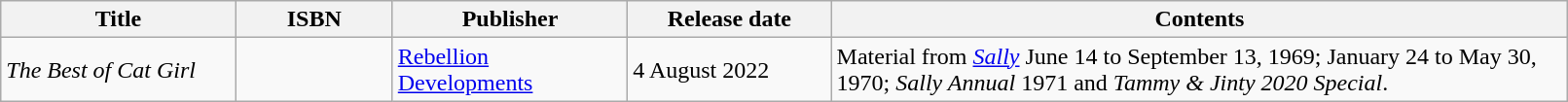<table class="wikitable" width="85%">
<tr>
<th width=15%>Title</th>
<th width=10%>ISBN</th>
<th width=15%>Publisher</th>
<th width=13%>Release date</th>
<th width=47%>Contents</th>
</tr>
<tr>
<td><em>The Best of Cat Girl</em></td>
<td></td>
<td><a href='#'>Rebellion Developments</a></td>
<td>4 August 2022</td>
<td>Material from <em><a href='#'>Sally</a></em> June 14 to September 13, 1969; January 24 to May 30, 1970; <em>Sally Annual</em> 1971 and <em>Tammy & Jinty 2020 Special</em>.</td>
</tr>
</table>
